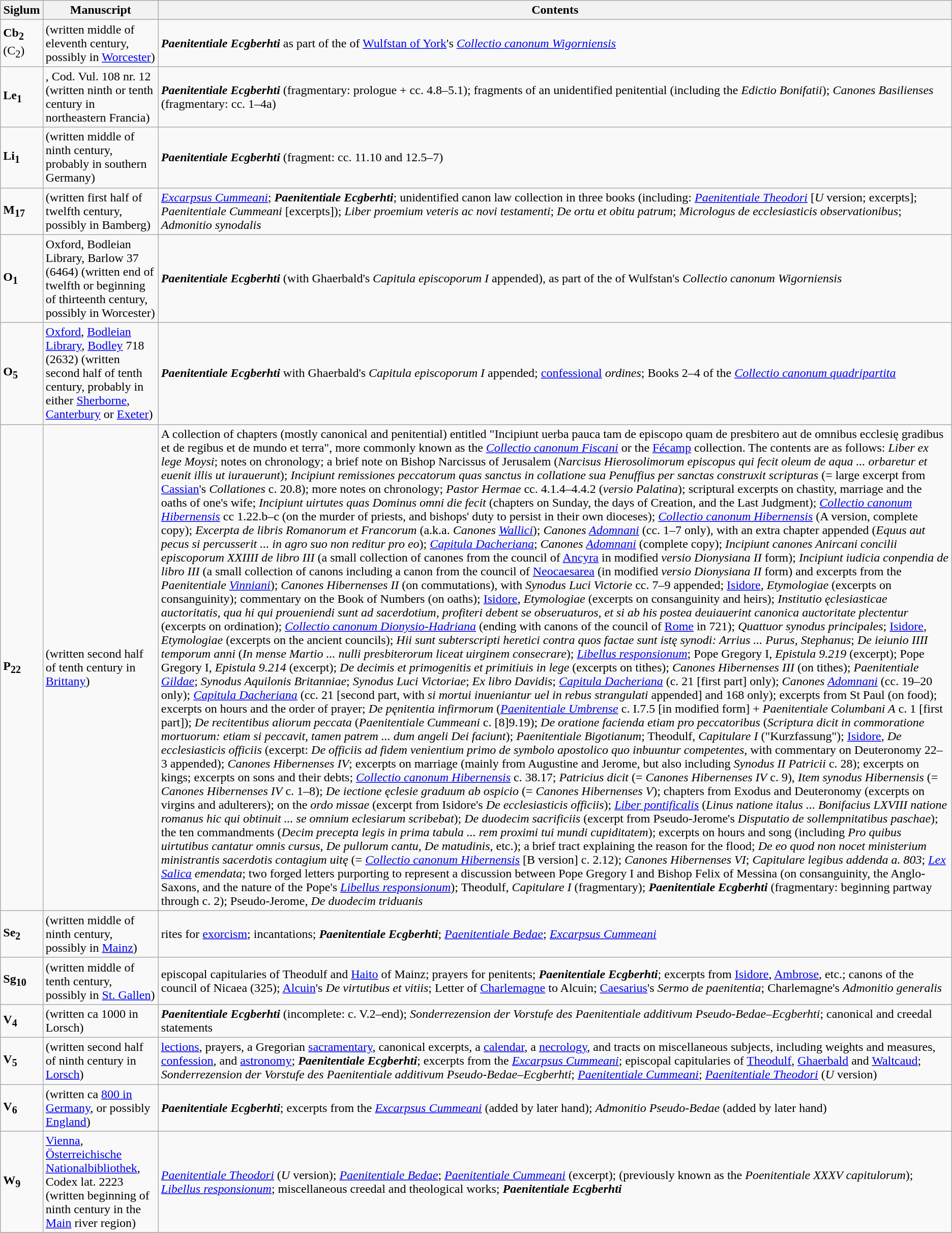<table class="wikitable">
<tr>
<th>Siglum</th>
<th>Manuscript</th>
<th>Contents</th>
</tr>
<tr>
<td><strong>Cb<sub>2</sub></strong> (C<sub>2</sub>)</td>
<td> (written middle of eleventh century, possibly in <a href='#'>Worcester</a>)</td>
<td><strong><em>Paenitentiale Ecgberhti</em></strong> as part of the  of <a href='#'>Wulfstan of York</a>'s <em><a href='#'>Collectio canonum Wigorniensis</a></em></td>
</tr>
<tr>
<td><strong>Le<sub>1</sub></strong></td>
<td>, Cod. Vul. 108 nr. 12  (written ninth or tenth century in northeastern Francia)</td>
<td><strong><em>Paenitentiale Ecgberhti</em></strong> (fragmentary: prologue + cc. 4.8–5.1); fragments of an unidentified penitential (including the <em>Edictio Bonifatii</em>); <em>Canones Basilienses</em> (fragmentary: cc. 1–4a)</td>
</tr>
<tr>
<td><strong>Li<sub>1</sub></strong></td>
<td> (written middle of ninth century, probably in southern Germany)</td>
<td><strong><em>Paenitentiale Ecgberhti</em></strong> (fragment: cc. 11.10 and 12.5–7)</td>
</tr>
<tr>
<td><strong>M<sub>17</sub></strong></td>
<td> (written first half of twelfth century, possibly in Bamberg)</td>
<td><em><a href='#'>Excarpsus Cummeani</a></em>; <strong><em>Paenitentiale Ecgberhti</em></strong>; unidentified canon law collection in three books (including: <em><a href='#'>Paenitentiale Theodori</a></em> [<em>U</em> version; excerpts]; <em>Paenitentiale Cummeani</em> [excerpts]); <em>Liber proemium veteris ac novi testamenti</em>; <em>De ortu et obitu patrum</em>; <em>Micrologus de ecclesiasticis observationibus</em>; <em>Admonitio synodalis</em></td>
</tr>
<tr>
<td><strong>O<sub>1</sub></strong></td>
<td>Oxford, Bodleian Library, Barlow 37 (6464) (written end of twelfth or beginning of thirteenth century, possibly in Worcester)</td>
<td><strong><em>Paenitentiale Ecgberhti</em></strong> (with Ghaerbald's <em>Capitula episcoporum I</em> appended), as part of the  of Wulfstan's <em>Collectio canonum Wigorniensis</em></td>
</tr>
<tr>
<td><strong>O<sub>5</sub></strong></td>
<td><a href='#'>Oxford</a>, <a href='#'>Bodleian Library</a>, <a href='#'>Bodley</a> 718 (2632) (written second half of tenth century, probably in either <a href='#'>Sherborne</a>, <a href='#'>Canterbury</a> or <a href='#'>Exeter</a>)</td>
<td><strong><em>Paenitentiale Ecgberhti</em></strong> with Ghaerbald's <em>Capitula episcoporum I</em> appended; <a href='#'>confessional</a> <em>ordines</em>; Books 2–4 of the <em><a href='#'>Collectio canonum quadripartita</a></em></td>
</tr>
<tr>
<td><strong>P<sub>22</sub></strong></td>
<td> (written second half of tenth century in <a href='#'>Brittany</a>)</td>
<td>A collection of chapters (mostly canonical and penitential) entitled "Incipiunt uerba pauca tam de episcopo quam de presbitero aut de omnibus ecclesię gradibus et de regibus et de mundo et terra", more commonly known as the <em><a href='#'>Collectio canonum Fiscani</a></em> or the <a href='#'>Fécamp</a> collection. The contents are as follows: <em>Liber ex lege Moysi</em>; notes on chronology; a brief note on Bishop Narcissus of Jerusalem (<em>Narcisus Hierosolimorum episcopus qui fecit oleum de aqua ... orbaretur et euenit illis ut iurauerunt</em>); <em>Incipiunt remissiones peccatorum quas sanctus in collatione sua Penuffius per sanctas construxit scripturas</em> (= large excerpt from <a href='#'>Cassian</a>'s <em>Collationes</em> c. 20.8); more notes on chronology; <em>Pastor Hermae</em> cc. 4.1.4–4.4.2 (<em>versio Palatina</em>); scriptural excerpts on chastity, marriage and the oaths of one's wife; <em>Incipiunt uirtutes quas Dominus omni die fecit</em> (chapters on Sunday, the days of Creation, and the Last Judgment); <em><a href='#'>Collectio canonum Hibernensis</a></em> cc 1.22.b–c (on the murder of priests, and bishops' duty to persist in their own dioceses); <em><a href='#'>Collectio canonum Hibernensis</a></em> (A version, complete copy); <em>Excerpta de libris Romanorum et Francorum</em> (a.k.a. <em>Canones <a href='#'>Wallici</a></em>); <em>Canones <a href='#'>Adomnani</a></em> (cc. 1–7 only), with an extra chapter appended (<em>Equus aut pecus si percusserit ... in agro suo non reditur pro eo</em>); <em><a href='#'>Capitula Dacheriana</a></em>; <em>Canones <a href='#'>Adomnani</a></em> (complete copy); <em>Incipiunt canones Anircani concilii episcoporum XXIIII de libro III</em> (a small collection of canones from the council of <a href='#'>Ancyra</a> in modified <em>versio Dionysiana II</em> form); <em>Incipiunt iudicia conpendia de libro III</em> (a small collection of canons including a canon from the council of <a href='#'>Neocaesarea</a> (in modified <em>versio Dionysiana II</em> form) and excerpts from the <em>Paenitentiale <a href='#'>Vinniani</a></em>); <em>Canones Hibernenses II</em> (on commutations), with <em>Synodus Luci Victorie</em> cc. 7–9 appended; <a href='#'>Isidore</a>, <em>Etymologiae</em> (excerpts on consanguinity); commentary on the Book of Numbers (on oaths); <a href='#'>Isidore</a>, <em>Etymologiae</em> (excerpts on consanguinity and heirs); <em>Institutio ęclesiasticae auctoritatis, qua hi qui proueniendi sunt ad sacerdotium, profiteri debent se obseruaturos, et si ab his postea deuiauerint canonica auctoritate plectentur</em> (excerpts on ordination); <em><a href='#'>Collectio canonum Dionysio-Hadriana</a></em> (ending with canons of the council of <a href='#'>Rome</a> in 721); <em>Quattuor synodus principales</em>; <a href='#'>Isidore</a>, <em>Etymologiae</em> (excerpts on the ancient councils); <em>Hii sunt subterscripti heretici contra quos factae sunt istę synodi: Arrius ... Purus, Stephanus</em>; <em>De ieiunio IIII temporum anni</em> (<em>In mense Martio ... nulli presbiterorum liceat uirginem consecrare</em>); <em><a href='#'>Libellus responsionum</a></em>; Pope Gregory I, <em>Epistula 9.219</em> (excerpt); Pope Gregory I, <em>Epistula 9.214</em> (excerpt); <em>De decimis et primogenitis et primitiuis in lege</em> (excerpts on tithes); <em>Canones Hibernenses III</em> (on tithes); <em>Paenitentiale <a href='#'>Gildae</a></em>; <em>Synodus Aquilonis Britanniae</em>; <em>Synodus Luci Victoriae</em>; <em>Ex libro Davidis</em>; <em><a href='#'>Capitula Dacheriana</a></em> (c. 21 [first part] only); <em>Canones <a href='#'>Adomnani</a></em> (cc. 19–20 only); <em><a href='#'>Capitula Dacheriana</a></em> (cc. 21 [second part, with <em>si mortui inueniantur uel in rebus strangulati</em> appended] and 168 only); excerpts from St Paul (on food); excerpts on hours and the order of prayer; <em>De pęnitentia infirmorum</em> (<em><a href='#'>Paenitentiale Umbrense</a></em> c. I.7.5 [in modified form] + <em>Paenitentiale Columbani A</em> c. 1 [first part]); <em>De recitentibus aliorum peccata</em> (<em>Paenitentiale Cummeani</em> c. [8]9.19); <em>De oratione facienda etiam pro peccatoribus</em> (<em>Scriptura dicit in commoratione mortuorum: etiam si peccavit, tamen patrem ... dum angeli Dei faciunt</em>); <em>Paenitentiale Bigotianum</em>; Theodulf, <em>Capitulare I</em> ("Kurzfassung"); <a href='#'>Isidore</a>, <em>De ecclesiasticis officiis</em> (excerpt: <em>De officiis ad fidem venientium primo de symbolo apostolico quo inbuuntur competentes</em>, with commentary on Deuteronomy 22–3 appended); <em>Canones Hibernenses IV</em>; excerpts on marriage (mainly from Augustine and Jerome, but also including <em>Synodus II Patricii</em> c. 28); excerpts on kings; excerpts on sons and their debts; <em><a href='#'>Collectio canonum Hibernensis</a></em> c. 38.17; <em>Patricius dicit</em> (= <em>Canones Hibernenses IV</em> c. 9), <em>Item synodus Hibernensis</em> (= <em>Canones Hibernenses IV</em> c. 1–8); <em>De iectione ęclesie graduum ab ospicio</em> (= <em>Canones Hibernenses V</em>); chapters from Exodus and Deuteronomy (excerpts on virgins and adulterers); on the <em>ordo missae</em> (excerpt from Isidore's <em>De ecclesiasticis officiis</em>); <em><a href='#'>Liber pontificalis</a></em> (<em>Linus natione italus ... Bonifacius LXVIII natione romanus hic qui obtinuit ... se omnium eclesiarum scribebat</em>); <em>De duodecim sacrificiis</em> (excerpt from Pseudo-Jerome's <em>Disputatio de sollempnitatibus paschae</em>); the ten commandments (<em>Decim precepta legis in prima tabula ... rem proximi tui mundi cupiditatem</em>); excerpts on hours and song (including <em>Pro quibus uirtutibus cantatur omnis cursus</em>, <em>De pullorum cantu</em>,  <em>De matudinis</em>, etc.); a brief tract explaining the reason for the flood; <em>De eo quod non nocet ministerium ministrantis sacerdotis contagium uitę</em> (= <em><a href='#'>Collectio canonum Hibernensis</a></em> [B version] c. 2.12); <em>Canones Hibernenses VI</em>; <em>Capitulare legibus addenda a. 803</em>; <em><a href='#'>Lex Salica</a> emendata</em>; two forged letters purporting to represent a discussion between Pope Gregory I and Bishop Felix of Messina (on consanguinity, the Anglo-Saxons, and the nature of the Pope's <em><a href='#'>Libellus responsionum</a></em>); Theodulf, <em>Capitulare I</em> (fragmentary); <strong><em>Paenitentiale Ecgberhti</em></strong> (fragmentary: beginning partway through c. 2); Pseudo-Jerome, <em>De duodecim triduanis</em></td>
</tr>
<tr>
<td><strong>Se<sub>2</sub></strong></td>
<td> (written middle of ninth century, possibly in <a href='#'>Mainz</a>)</td>
<td>rites for <a href='#'>exorcism</a>; incantations; <strong><em>Paenitentiale Ecgberhti</em></strong>; <em><a href='#'>Paenitentiale Bedae</a></em>; <em><a href='#'>Excarpsus Cummeani</a></em></td>
</tr>
<tr>
<td><strong>Sg<sub>10</sub></strong></td>
<td> (written middle of tenth century, possibly in <a href='#'>St. Gallen</a>)</td>
<td>episcopal capitularies of Theodulf and <a href='#'>Haito</a> of Mainz; prayers for penitents; <strong><em>Paenitentiale Ecgberhti</em></strong>; excerpts from <a href='#'>Isidore</a>, <a href='#'>Ambrose</a>, etc.; canons of the council of Nicaea (325); <a href='#'>Alcuin</a>'s <em>De virtutibus et vitiis</em>; Letter of <a href='#'>Charlemagne</a> to Alcuin; <a href='#'>Caesarius</a>'s <em>Sermo de paenitentia</em>; Charlemagne's <em>Admonitio generalis</em></td>
</tr>
<tr>
<td><strong>V<sub>4</sub></strong></td>
<td> (written ca 1000 in Lorsch)</td>
<td><strong><em>Paenitentiale Ecgberhti</em></strong> (incomplete: c. V.2–end); <em>Sonderrezension der Vorstufe des Paenitentiale additivum Pseudo-Bedae–Ecgberhti</em>; canonical and creedal statements</td>
</tr>
<tr>
<td><strong>V<sub>5</sub></strong></td>
<td> (written second half of ninth century in <a href='#'>Lorsch</a>)</td>
<td><a href='#'>lections</a>, prayers, a Gregorian <a href='#'>sacramentary</a>, canonical excerpts, a <a href='#'>calendar</a>, a <a href='#'>necrology</a>, and tracts on miscellaneous subjects, including weights and measures, <a href='#'>confession</a>, and <a href='#'>astronomy</a>; <strong><em>Paenitentiale Ecgberhti</em></strong>; excerpts from the <em><a href='#'>Excarpsus Cummeani</a></em>; episcopal capitularies of <a href='#'>Theodulf</a>, <a href='#'>Ghaerbald</a> and <a href='#'>Waltcaud</a>; <em>Sonderrezension der Vorstufe des Paenitentiale additivum Pseudo-Bedae–Ecgberhti</em>; <em><a href='#'>Paenitentiale Cummeani</a></em>; <em><a href='#'>Paenitentiale Theodori</a></em> (<em>U</em> version)</td>
</tr>
<tr>
<td><strong>V<sub>6</sub></strong></td>
<td> (written ca <a href='#'>800 in Germany</a>, or possibly <a href='#'>England</a>)</td>
<td><strong><em>Paenitentiale Ecgberhti</em></strong>; excerpts from the <em><a href='#'>Excarpsus Cummeani</a></em> (added by later hand); <em>Admonitio Pseudo-Bedae</em> (added by later hand)</td>
</tr>
<tr>
<td><strong>W<sub>9</sub></strong></td>
<td><a href='#'>Vienna</a>, <a href='#'>Österreichische Nationalbibliothek</a>, Codex lat. 2223 (written beginning of ninth century in the <a href='#'>Main</a> river region)</td>
<td><em><a href='#'>Paenitentiale Theodori</a></em> (<em>U</em> version); <em><a href='#'>Paenitentiale Bedae</a></em>; <em><a href='#'>Paenitentiale Cummeani</a></em> (excerpt);  (previously known as the <em>Poenitentiale XXXV capitulorum</em>); <em><a href='#'>Libellus responsionum</a></em>; miscellaneous creedal and theological works; <strong><em>Paenitentiale Ecgberhti</em></strong></td>
</tr>
<tr>
</tr>
</table>
